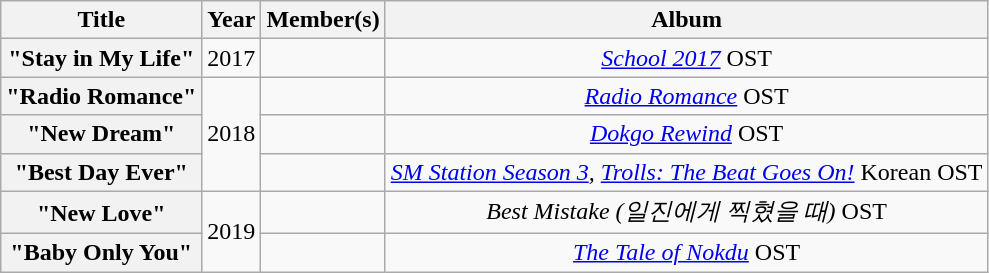<table class="wikitable plainrowheaders" style="text-align:center;">
<tr>
<th>Title</th>
<th>Year</th>
<th>Member(s)</th>
<th>Album</th>
</tr>
<tr>
<th align="center" scope="row">"Stay in My Life"</th>
<td align="center">2017</td>
<td align="center"></td>
<td><em><a href='#'>School 2017</a></em> OST</td>
</tr>
<tr>
<th align="center" scope="row">"Radio Romance"</th>
<td align="center" rowspan="3">2018</td>
<td></td>
<td><em><a href='#'>Radio Romance</a></em> OST</td>
</tr>
<tr>
<th align="center" scope="row">"New Dream"</th>
<td></td>
<td><em><a href='#'>Dokgo Rewind</a></em> OST</td>
</tr>
<tr>
<th align="center" scope="row">"Best Day Ever"</th>
<td></td>
<td><em><a href='#'>SM Station Season 3</a>, <a href='#'>Trolls: The Beat Goes On!</a></em> Korean OST</td>
</tr>
<tr>
<th align="center" scope="row">"New Love"</th>
<td align="center" rowspan="2">2019</td>
<td></td>
<td><em>Best Mistake (일진에게 찍혔을 때)</em> OST</td>
</tr>
<tr>
<th align="center" scope="row">"Baby Only You"</th>
<td></td>
<td><em><a href='#'>The Tale of Nokdu</a></em> OST</td>
</tr>
</table>
